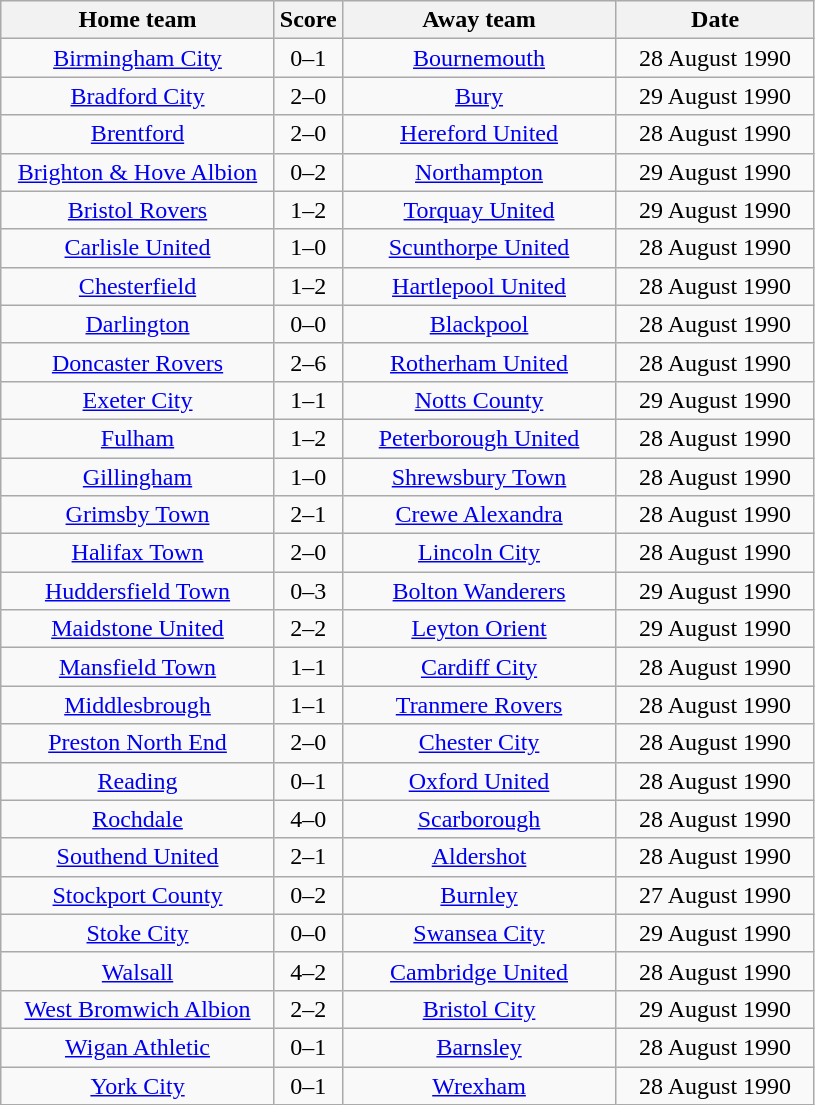<table class="wikitable" style="text-align:center;">
<tr>
<th width=175>Home team</th>
<th width=20>Score</th>
<th width=175>Away team</th>
<th width=125>Date</th>
</tr>
<tr>
<td><a href='#'>Birmingham City</a></td>
<td>0–1</td>
<td><a href='#'>Bournemouth</a></td>
<td>28 August 1990</td>
</tr>
<tr>
<td><a href='#'>Bradford City</a></td>
<td>2–0</td>
<td><a href='#'>Bury</a></td>
<td>29 August 1990</td>
</tr>
<tr>
<td><a href='#'>Brentford</a></td>
<td>2–0</td>
<td><a href='#'>Hereford United</a></td>
<td>28 August 1990</td>
</tr>
<tr>
<td><a href='#'>Brighton & Hove Albion</a></td>
<td>0–2</td>
<td><a href='#'>Northampton</a></td>
<td>29 August 1990</td>
</tr>
<tr>
<td><a href='#'>Bristol Rovers</a></td>
<td>1–2</td>
<td><a href='#'>Torquay United</a></td>
<td>29 August 1990</td>
</tr>
<tr>
<td><a href='#'>Carlisle United</a></td>
<td>1–0</td>
<td><a href='#'>Scunthorpe United</a></td>
<td>28 August 1990</td>
</tr>
<tr>
<td><a href='#'>Chesterfield</a></td>
<td>1–2</td>
<td><a href='#'>Hartlepool United</a></td>
<td>28 August 1990</td>
</tr>
<tr>
<td><a href='#'>Darlington</a></td>
<td>0–0</td>
<td><a href='#'>Blackpool</a></td>
<td>28 August 1990</td>
</tr>
<tr>
<td><a href='#'>Doncaster Rovers</a></td>
<td>2–6</td>
<td><a href='#'>Rotherham United</a></td>
<td>28 August 1990</td>
</tr>
<tr>
<td><a href='#'>Exeter City</a></td>
<td>1–1</td>
<td><a href='#'>Notts County</a></td>
<td>29 August 1990</td>
</tr>
<tr>
<td><a href='#'>Fulham</a></td>
<td>1–2</td>
<td><a href='#'>Peterborough United</a></td>
<td>28 August 1990</td>
</tr>
<tr>
<td><a href='#'>Gillingham</a></td>
<td>1–0</td>
<td><a href='#'>Shrewsbury Town</a></td>
<td>28 August 1990</td>
</tr>
<tr>
<td><a href='#'>Grimsby Town</a></td>
<td>2–1</td>
<td><a href='#'>Crewe Alexandra</a></td>
<td>28 August 1990</td>
</tr>
<tr>
<td><a href='#'>Halifax Town</a></td>
<td>2–0</td>
<td><a href='#'>Lincoln City</a></td>
<td>28 August 1990</td>
</tr>
<tr>
<td><a href='#'>Huddersfield Town</a></td>
<td>0–3</td>
<td><a href='#'>Bolton Wanderers</a></td>
<td>29 August 1990</td>
</tr>
<tr>
<td><a href='#'>Maidstone United</a></td>
<td>2–2</td>
<td><a href='#'>Leyton Orient</a></td>
<td>29 August 1990</td>
</tr>
<tr>
<td><a href='#'>Mansfield Town</a></td>
<td>1–1</td>
<td><a href='#'>Cardiff City</a></td>
<td>28 August 1990</td>
</tr>
<tr>
<td><a href='#'>Middlesbrough</a></td>
<td>1–1</td>
<td><a href='#'>Tranmere Rovers</a></td>
<td>28 August 1990</td>
</tr>
<tr>
<td><a href='#'>Preston North End</a></td>
<td>2–0</td>
<td><a href='#'>Chester City</a></td>
<td>28 August 1990</td>
</tr>
<tr>
<td><a href='#'>Reading</a></td>
<td>0–1</td>
<td><a href='#'>Oxford United</a></td>
<td>28 August 1990</td>
</tr>
<tr>
<td><a href='#'>Rochdale</a></td>
<td>4–0</td>
<td><a href='#'>Scarborough</a></td>
<td>28 August 1990</td>
</tr>
<tr>
<td><a href='#'>Southend United</a></td>
<td>2–1</td>
<td><a href='#'>Aldershot</a></td>
<td>28 August 1990</td>
</tr>
<tr>
<td><a href='#'>Stockport County</a></td>
<td>0–2</td>
<td><a href='#'>Burnley</a></td>
<td>27 August 1990</td>
</tr>
<tr>
<td><a href='#'>Stoke City</a></td>
<td>0–0</td>
<td><a href='#'>Swansea City</a></td>
<td>29 August 1990</td>
</tr>
<tr>
<td><a href='#'>Walsall</a></td>
<td>4–2</td>
<td><a href='#'>Cambridge United</a></td>
<td>28 August 1990</td>
</tr>
<tr>
<td><a href='#'>West Bromwich Albion</a></td>
<td>2–2</td>
<td><a href='#'>Bristol City</a></td>
<td>29 August 1990</td>
</tr>
<tr>
<td><a href='#'>Wigan Athletic</a></td>
<td>0–1</td>
<td><a href='#'>Barnsley</a></td>
<td>28 August 1990</td>
</tr>
<tr>
<td><a href='#'>York City</a></td>
<td>0–1</td>
<td><a href='#'>Wrexham</a></td>
<td>28 August 1990</td>
</tr>
</table>
